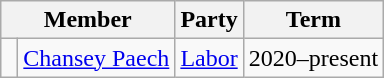<table class="wikitable">
<tr>
<th colspan="2">Member</th>
<th>Party</th>
<th>Term</th>
</tr>
<tr>
<td> </td>
<td><a href='#'>Chansey Paech</a></td>
<td><a href='#'>Labor</a></td>
<td>2020–present</td>
</tr>
</table>
